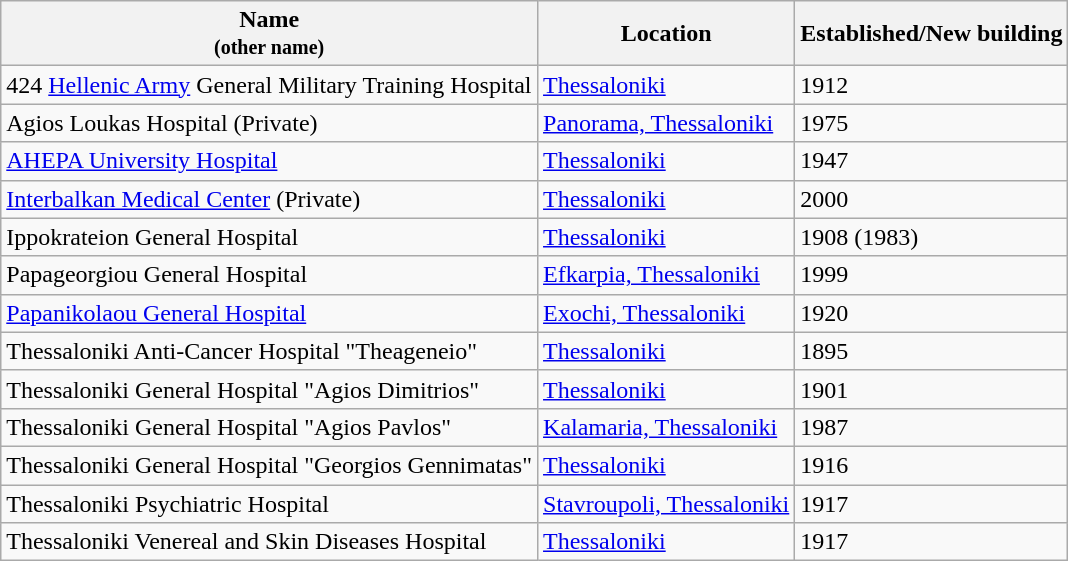<table class="wikitable sortable stripe">
<tr>
<th>Name<br> <small>(other name)</small></th>
<th>Location</th>
<th>Established/New building</th>
</tr>
<tr>
<td>424 <a href='#'>Hellenic Army</a> General Military Training Hospital</td>
<td><a href='#'>Thessaloniki</a></td>
<td>1912</td>
</tr>
<tr>
<td>Agios Loukas Hospital (Private) </td>
<td><a href='#'>Panorama, Thessaloniki</a></td>
<td>1975</td>
</tr>
<tr>
<td><a href='#'>AHEPA University Hospital</a></td>
<td><a href='#'>Thessaloniki</a></td>
<td>1947</td>
</tr>
<tr>
<td><a href='#'>Interbalkan Medical Center</a> (Private)</td>
<td><a href='#'>Thessaloniki</a></td>
<td>2000</td>
</tr>
<tr>
<td>Ippokrateion General Hospital</td>
<td><a href='#'>Thessaloniki</a></td>
<td>1908 (1983)</td>
</tr>
<tr>
<td>Papageorgiou General Hospital</td>
<td><a href='#'>Efkarpia, Thessaloniki</a></td>
<td>1999</td>
</tr>
<tr>
<td><a href='#'>Papanikolaou General Hospital</a></td>
<td><a href='#'>Exochi, Thessaloniki</a></td>
<td>1920</td>
</tr>
<tr>
<td>Thessaloniki Anti-Cancer Hospital "Theageneio"</td>
<td><a href='#'>Thessaloniki</a></td>
<td>1895</td>
</tr>
<tr>
<td>Thessaloniki General Hospital "Agios Dimitrios"</td>
<td><a href='#'>Thessaloniki</a></td>
<td>1901</td>
</tr>
<tr>
<td>Thessaloniki General Hospital "Agios Pavlos"</td>
<td><a href='#'>Kalamaria, Thessaloniki</a></td>
<td>1987</td>
</tr>
<tr>
<td>Thessaloniki General Hospital "Georgios Gennimatas"</td>
<td><a href='#'>Thessaloniki</a></td>
<td>1916</td>
</tr>
<tr>
<td>Thessaloniki Psychiatric Hospital</td>
<td><a href='#'>Stavroupoli, Thessaloniki</a></td>
<td>1917</td>
</tr>
<tr>
<td>Thessaloniki Venereal and Skin Diseases Hospital</td>
<td><a href='#'>Thessaloniki</a></td>
<td>1917</td>
</tr>
</table>
